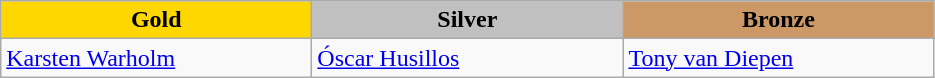<table class="wikitable" style="text-align:left">
<tr align="center">
<td width=200 bgcolor=gold><strong>Gold</strong></td>
<td width=200 bgcolor=silver><strong>Silver</strong></td>
<td width=200 bgcolor=CC9966><strong>Bronze</strong></td>
</tr>
<tr>
<td><a href='#'>Karsten Warholm</a><br><em></em></td>
<td><a href='#'>Óscar Husillos</a><br><em></em></td>
<td><a href='#'>Tony van Diepen</a><br><em></em></td>
</tr>
</table>
